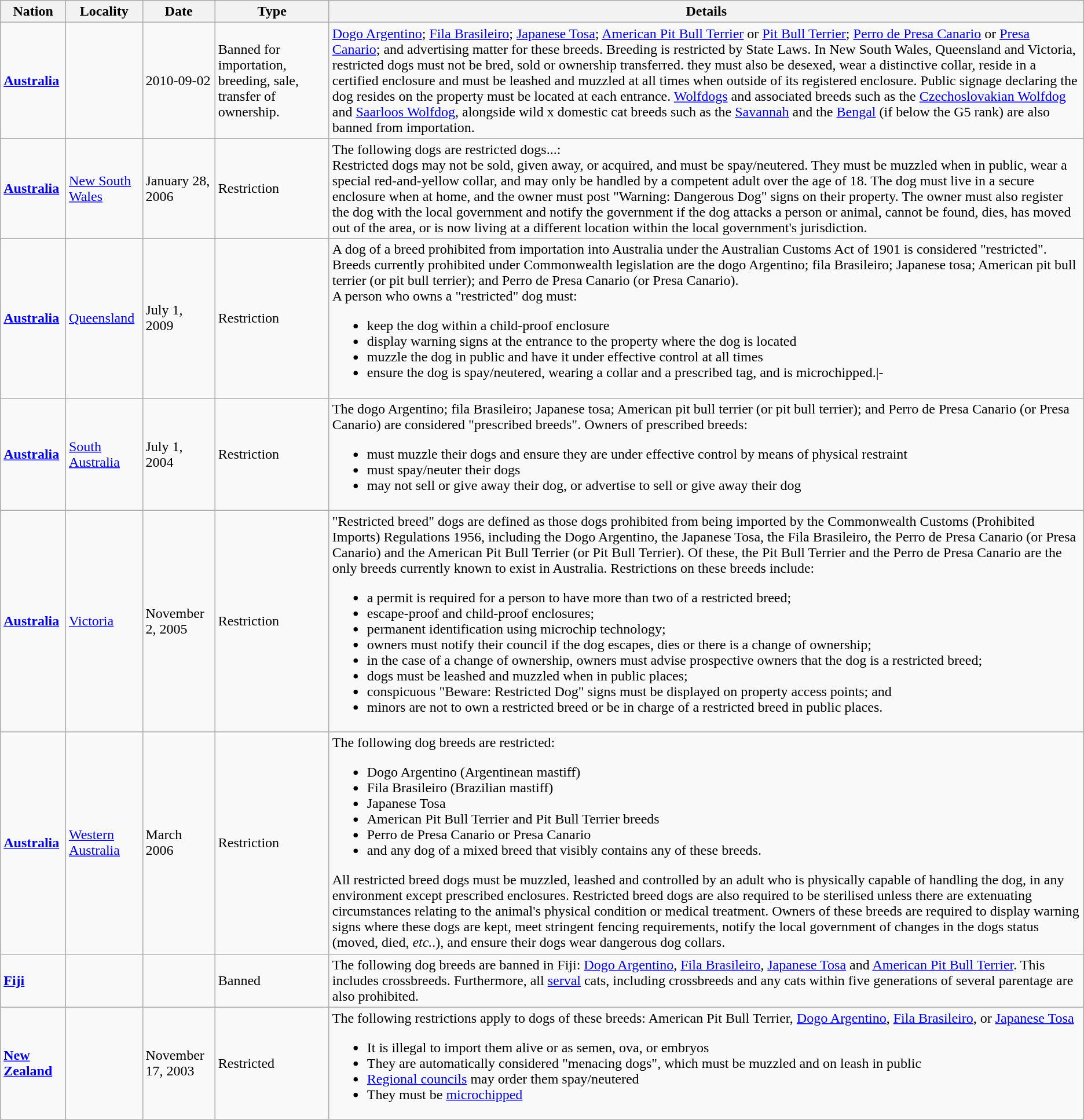<table class="wikitable">
<tr>
<th>Nation</th>
<th>Locality</th>
<th>Date</th>
<th>Type</th>
<th>Details</th>
</tr>
<tr>
<td><strong><a href='#'>Australia</a></strong></td>
<td></td>
<td>2010-09-02</td>
<td>Banned for importation, breeding, sale, transfer of ownership.</td>
<td><a href='#'>Dogo Argentino</a>; <a href='#'>Fila Brasileiro</a>; <a href='#'>Japanese Tosa</a>; <a href='#'>American Pit Bull Terrier</a> or <a href='#'>Pit Bull Terrier</a>; <a href='#'>Perro de Presa Canario</a> or <a href='#'>Presa Canario</a>; and advertising matter for these breeds. Breeding is restricted by State Laws. In New South Wales, Queensland and Victoria, restricted dogs must not be bred, sold or ownership transferred. they must also be desexed, wear a distinctive collar, reside in a certified enclosure and must be leashed and muzzled at all times when outside of its registered enclosure. Public signage declaring the dog resides on the property must be located at each entrance. <a href='#'>Wolfdogs</a> and associated breeds such as the <a href='#'>Czechoslovakian Wolfdog</a> and <a href='#'>Saarloos Wolfdog</a>, alongside wild x domestic cat breeds such as the <a href='#'>Savannah</a> and the <a href='#'>Bengal</a> (if below the G5 rank) are also banned from importation.</td>
</tr>
<tr>
<td><strong><a href='#'>Australia</a></strong></td>
<td><a href='#'>New South Wales</a></td>
<td>January 28, 2006</td>
<td>Restriction</td>
<td>The following dogs are restricted dogs...:<br>Restricted dogs may not be sold, given away, or acquired, and must be spay/neutered. They must be muzzled when in public, wear a special red-and-yellow collar, and may only be handled by a competent adult over the age of 18. The dog must live in a secure enclosure when at home, and the owner must post "Warning: Dangerous Dog" signs on their property. The owner must also register the dog with the local government and notify the government if the dog attacks a person or animal, cannot be found, dies, has moved out of the area, or is now living at a different location within the local government's jurisdiction.</td>
</tr>
<tr>
<td><strong><a href='#'>Australia</a></strong></td>
<td><a href='#'>Queensland</a></td>
<td>July 1, 2009</td>
<td>Restriction</td>
<td>A dog of a breed prohibited from importation into Australia under the Australian Customs Act of 1901 is considered "restricted". Breeds currently prohibited under Commonwealth legislation are the dogo Argentino; fila Brasileiro; Japanese tosa; American pit bull terrier (or pit bull terrier); and Perro de Presa Canario (or Presa Canario).<br>A person who owns a "restricted" dog must:<ul><li>keep the dog within a child-proof enclosure</li><li>display warning signs at the entrance to the property where the dog is located</li><li>muzzle the dog in public and have it under effective control at all times</li><li>ensure the dog is spay/neutered, wearing a collar and a prescribed tag, and is microchipped.|-</li></ul></td>
</tr>
<tr>
<td><strong><a href='#'>Australia</a></strong></td>
<td><a href='#'>South Australia</a></td>
<td>July 1, 2004</td>
<td>Restriction</td>
<td>The dogo Argentino; fila Brasileiro; Japanese tosa; American pit bull terrier (or pit bull terrier); and Perro de Presa Canario (or Presa Canario) are considered "prescribed breeds". Owners of prescribed breeds:<br><ul><li>must muzzle their dogs and ensure they are under effective control by means of physical restraint</li><li>must spay/neuter their dogs</li><li>may not sell or give away their dog, or advertise to sell or give away their dog</li></ul></td>
</tr>
<tr>
<td><strong><a href='#'>Australia</a></strong></td>
<td><a href='#'>Victoria</a></td>
<td>November 2, 2005</td>
<td>Restriction</td>
<td>"Restricted breed" dogs are defined as those dogs prohibited from being imported by the Commonwealth Customs (Prohibited Imports) Regulations 1956, including the Dogo Argentino, the Japanese Tosa, the Fila Brasileiro, the Perro de Presa Canario (or Presa Canario) and the American Pit Bull Terrier (or Pit Bull Terrier). Of these, the Pit Bull Terrier and the Perro de Presa Canario are the only breeds currently known to exist in Australia. Restrictions on these breeds include:<br><ul><li>a permit is required for a person to have more than two of a restricted breed;</li><li>escape-proof and child-proof enclosures;</li><li>permanent identification using microchip technology;</li><li>owners must notify their council if the dog escapes, dies or there is a change of ownership;</li><li>in the case of a change of ownership, owners must advise prospective owners that the dog is a restricted breed;</li><li>dogs must be leashed and muzzled when in public places;</li><li>conspicuous "Beware: Restricted Dog" signs must be displayed on property access points; and</li><li>minors are not to own a restricted breed or be in charge of a restricted breed in public places.</li></ul></td>
</tr>
<tr>
<td><strong><a href='#'>Australia</a></strong></td>
<td><a href='#'>Western Australia</a></td>
<td>March 2006</td>
<td>Restriction</td>
<td>The following dog breeds are restricted:<br><ul><li>Dogo Argentino (Argentinean mastiff)</li><li>Fila Brasileiro (Brazilian mastiff)</li><li>Japanese Tosa</li><li>American Pit Bull Terrier and Pit Bull Terrier breeds</li><li>Perro de Presa Canario or Presa Canario</li><li>and any dog of a mixed breed that visibly contains any of these breeds.</li></ul>All restricted breed dogs must be muzzled, leashed and controlled by an adult who is physically capable of handling the dog, in any environment except prescribed enclosures. Restricted breed dogs are also required to be sterilised unless there are extenuating circumstances relating to the animal's physical condition or medical treatment.
Owners of these breeds are required to display warning signs where these dogs are kept, meet stringent fencing requirements, notify the local government of changes in the dogs status (moved, died, <em>etc.</em>.), and ensure their dogs wear dangerous dog collars.</td>
</tr>
<tr>
<td><strong><a href='#'>Fiji</a></strong></td>
<td></td>
<td></td>
<td>Banned</td>
<td>The following dog breeds are banned in Fiji: <a href='#'>Dogo Argentino</a>, <a href='#'>Fila Brasileiro</a>, <a href='#'>Japanese Tosa</a> and <a href='#'>American Pit Bull Terrier</a>. This includes crossbreeds. Furthermore, all <a href='#'>serval</a> cats, including crossbreeds and any cats within five generations of several parentage are also prohibited.</td>
</tr>
<tr>
<td><strong><a href='#'>New Zealand</a></strong></td>
<td></td>
<td>November 17, 2003</td>
<td>Restricted</td>
<td>The following restrictions apply to dogs of these breeds: American Pit Bull Terrier, <a href='#'>Dogo Argentino</a>, <a href='#'>Fila Brasileiro</a>, or <a href='#'>Japanese Tosa</a><br><ul><li>It is illegal to import them alive or as semen, ova, or embryos</li><li>They are automatically considered "menacing dogs", which must be muzzled and on leash in public</li><li><a href='#'>Regional councils</a> may order them spay/neutered</li><li>They must be <a href='#'>microchipped</a></li></ul></td>
</tr>
</table>
